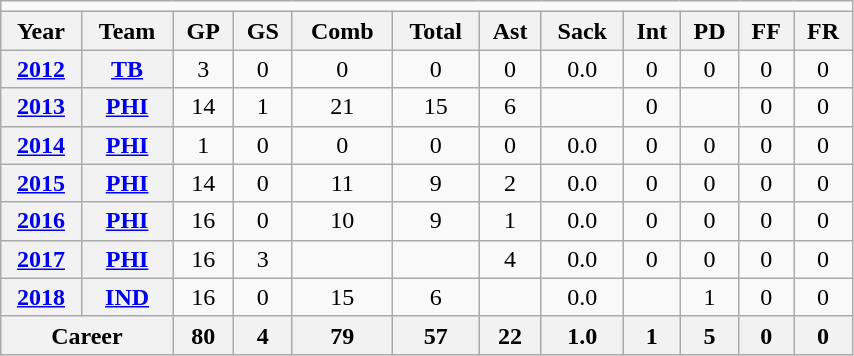<table class= "wikitable" float="left" style="text-align:center; width:45%;">
<tr>
<td ! colspan="22"></td>
</tr>
<tr>
<th>Year</th>
<th>Team</th>
<th>GP</th>
<th>GS</th>
<th>Comb</th>
<th>Total</th>
<th>Ast</th>
<th>Sack</th>
<th>Int</th>
<th>PD</th>
<th>FF</th>
<th>FR</th>
</tr>
<tr>
<th><a href='#'>2012</a></th>
<th><a href='#'>TB</a></th>
<td>3</td>
<td>0</td>
<td>0</td>
<td>0</td>
<td>0</td>
<td>0.0</td>
<td>0</td>
<td>0</td>
<td>0</td>
<td>0</td>
</tr>
<tr>
<th><a href='#'>2013</a></th>
<th><a href='#'>PHI</a></th>
<td>14</td>
<td>1</td>
<td>21</td>
<td>15</td>
<td>6</td>
<td></td>
<td>0</td>
<td></td>
<td>0</td>
<td>0</td>
</tr>
<tr>
<th><a href='#'>2014</a></th>
<th><a href='#'>PHI</a></th>
<td>1</td>
<td>0</td>
<td>0</td>
<td>0</td>
<td>0</td>
<td>0.0</td>
<td>0</td>
<td>0</td>
<td>0</td>
<td>0</td>
</tr>
<tr>
<th><a href='#'>2015</a></th>
<th><a href='#'>PHI</a></th>
<td>14</td>
<td>0</td>
<td>11</td>
<td>9</td>
<td>2</td>
<td>0.0</td>
<td>0</td>
<td>0</td>
<td>0</td>
<td>0</td>
</tr>
<tr>
<th><a href='#'>2016</a></th>
<th><a href='#'>PHI</a></th>
<td>16</td>
<td>0</td>
<td>10</td>
<td>9</td>
<td>1</td>
<td>0.0</td>
<td>0</td>
<td>0</td>
<td>0</td>
<td>0</td>
</tr>
<tr>
<th><a href='#'>2017</a></th>
<th><a href='#'>PHI</a></th>
<td>16</td>
<td>3</td>
<td></td>
<td></td>
<td>4</td>
<td>0.0</td>
<td>0</td>
<td>0</td>
<td>0</td>
<td>0</td>
</tr>
<tr>
<th><a href='#'>2018</a></th>
<th><a href='#'>IND</a></th>
<td>16</td>
<td>0</td>
<td>15</td>
<td>6</td>
<td></td>
<td>0.0</td>
<td></td>
<td>1</td>
<td>0</td>
<td>0</td>
</tr>
<tr>
<th colspan="2">Career</th>
<th>80</th>
<th>4</th>
<th>79</th>
<th>57</th>
<th>22</th>
<th>1.0</th>
<th>1</th>
<th>5</th>
<th>0</th>
<th>0</th>
</tr>
</table>
